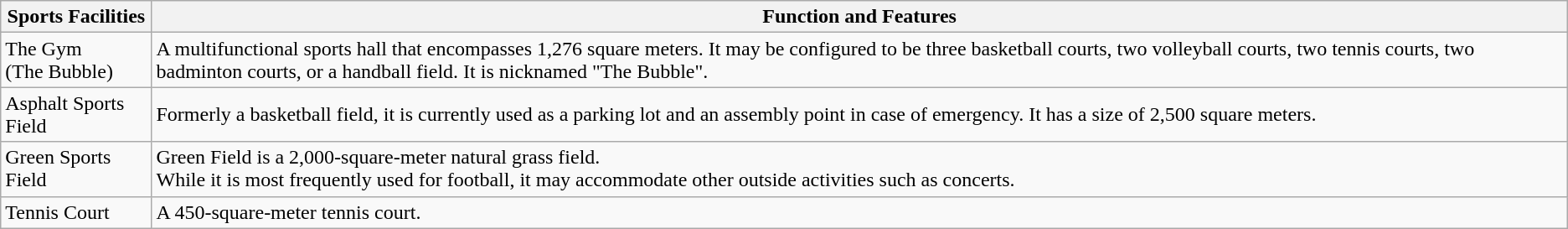<table class="wikitable">
<tr>
<th><strong>Sports Facilities</strong></th>
<th>Function and Features</th>
</tr>
<tr>
<td>The Gym<br>(The Bubble)</td>
<td>A multifunctional sports hall that encompasses 1,276 square meters. It may be configured to be three basketball courts, two volleyball courts, two tennis courts, two badminton courts, or a handball field. It is nicknamed "The Bubble".</td>
</tr>
<tr>
<td>Asphalt Sports Field</td>
<td>Formerly a basketball field, it is currently used as a parking lot and an assembly point in case of emergency. It has a size of 2,500 square meters.</td>
</tr>
<tr>
<td>Green Sports Field</td>
<td>Green Field is a 2,000-square-meter natural grass field.<br>While it is most frequently used for football, it may accommodate other outside activities such as concerts.</td>
</tr>
<tr>
<td>Tennis Court</td>
<td>A 450-square-meter tennis court.</td>
</tr>
</table>
